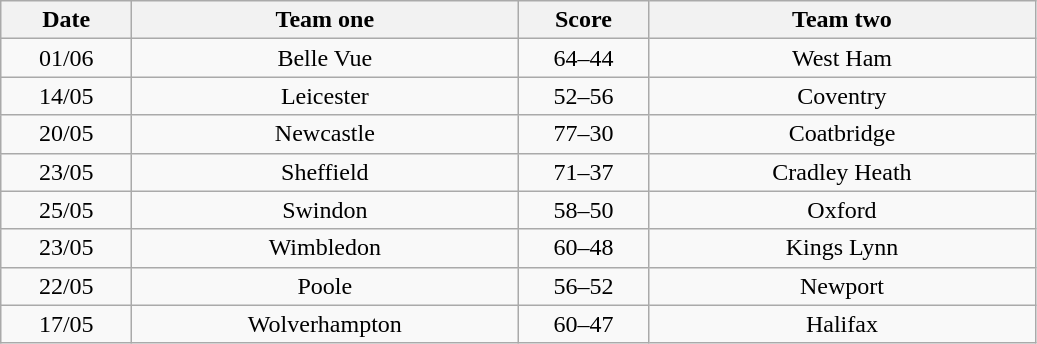<table class="wikitable" style="text-align: center">
<tr>
<th width=80>Date</th>
<th width=250>Team one</th>
<th width=80>Score</th>
<th width=250>Team two</th>
</tr>
<tr>
<td>01/06</td>
<td>Belle Vue</td>
<td>64–44</td>
<td>West Ham</td>
</tr>
<tr>
<td>14/05</td>
<td>Leicester</td>
<td>52–56</td>
<td>Coventry</td>
</tr>
<tr>
<td>20/05</td>
<td>Newcastle</td>
<td>77–30</td>
<td>Coatbridge</td>
</tr>
<tr>
<td>23/05</td>
<td>Sheffield</td>
<td>71–37</td>
<td>Cradley Heath</td>
</tr>
<tr>
<td>25/05</td>
<td>Swindon</td>
<td>58–50</td>
<td>Oxford</td>
</tr>
<tr>
<td>23/05</td>
<td>Wimbledon</td>
<td>60–48</td>
<td>Kings Lynn</td>
</tr>
<tr>
<td>22/05</td>
<td>Poole</td>
<td>56–52</td>
<td>Newport</td>
</tr>
<tr>
<td>17/05</td>
<td>Wolverhampton</td>
<td>60–47</td>
<td>Halifax</td>
</tr>
</table>
